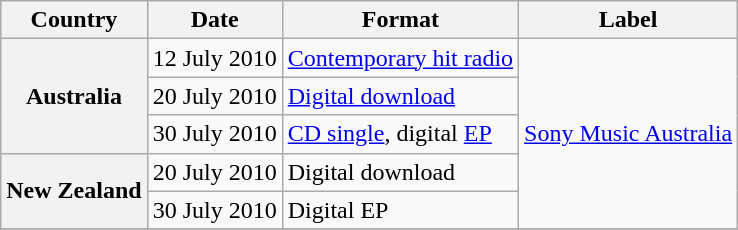<table class="wikitable plainrowheaders">
<tr>
<th scope="col">Country</th>
<th scope="col">Date</th>
<th scope="col">Format</th>
<th scope="col">Label</th>
</tr>
<tr>
<th scope="row" rowspan="3">Australia</th>
<td>12 July 2010</td>
<td><a href='#'>Contemporary hit radio</a></td>
<td rowspan="5"><a href='#'>Sony Music Australia</a></td>
</tr>
<tr>
<td>20 July 2010</td>
<td><a href='#'>Digital download</a></td>
</tr>
<tr>
<td>30 July 2010</td>
<td><a href='#'>CD single</a>, digital <a href='#'>EP</a></td>
</tr>
<tr>
<th scope="row" rowspan="2">New Zealand</th>
<td>20 July 2010</td>
<td>Digital download</td>
</tr>
<tr>
<td>30 July 2010</td>
<td>Digital EP</td>
</tr>
<tr>
</tr>
</table>
